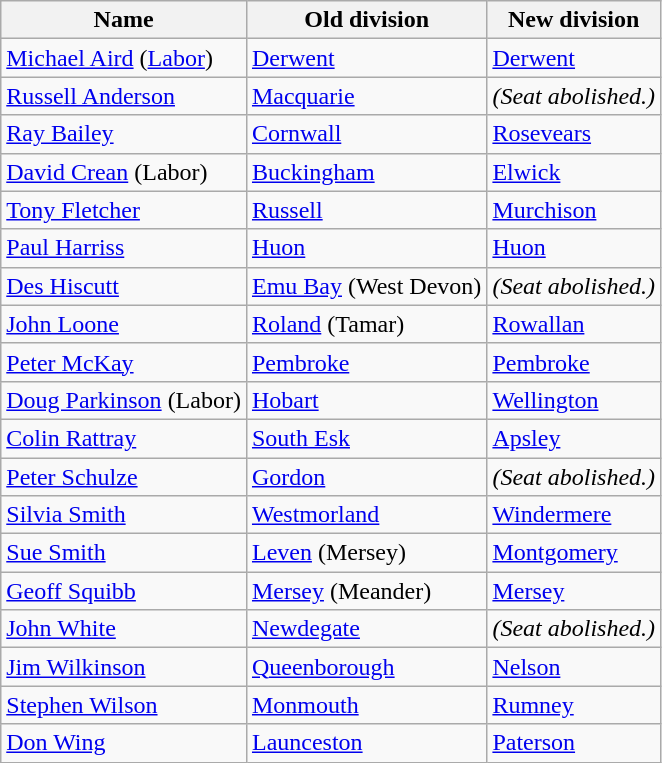<table class="wikitable sortable">
<tr>
<th>Name</th>
<th>Old division</th>
<th>New division</th>
</tr>
<tr>
<td><a href='#'>Michael Aird</a> (<a href='#'>Labor</a>)</td>
<td><a href='#'>Derwent</a></td>
<td><a href='#'>Derwent</a></td>
</tr>
<tr>
<td><a href='#'>Russell Anderson</a></td>
<td><a href='#'>Macquarie</a></td>
<td><em>(Seat abolished.)</em></td>
</tr>
<tr>
<td><a href='#'>Ray Bailey</a></td>
<td><a href='#'>Cornwall</a></td>
<td><a href='#'>Rosevears</a></td>
</tr>
<tr>
<td><a href='#'>David Crean</a> (Labor)</td>
<td><a href='#'>Buckingham</a></td>
<td><a href='#'>Elwick</a></td>
</tr>
<tr>
<td><a href='#'>Tony Fletcher</a></td>
<td><a href='#'>Russell</a></td>
<td><a href='#'>Murchison</a></td>
</tr>
<tr>
<td><a href='#'>Paul Harriss</a></td>
<td><a href='#'>Huon</a></td>
<td><a href='#'>Huon</a></td>
</tr>
<tr>
<td><a href='#'>Des Hiscutt</a></td>
<td><a href='#'>Emu Bay</a> (West Devon)</td>
<td><em>(Seat abolished.)</em></td>
</tr>
<tr>
<td><a href='#'>John Loone</a></td>
<td><a href='#'>Roland</a> (Tamar)</td>
<td><a href='#'>Rowallan</a></td>
</tr>
<tr>
<td><a href='#'>Peter McKay</a></td>
<td><a href='#'>Pembroke</a></td>
<td><a href='#'>Pembroke</a></td>
</tr>
<tr>
<td><a href='#'>Doug Parkinson</a> (Labor)</td>
<td><a href='#'>Hobart</a></td>
<td><a href='#'>Wellington</a></td>
</tr>
<tr>
<td><a href='#'>Colin Rattray</a></td>
<td><a href='#'>South Esk</a></td>
<td><a href='#'>Apsley</a></td>
</tr>
<tr>
<td><a href='#'>Peter Schulze</a></td>
<td><a href='#'>Gordon</a></td>
<td><em>(Seat abolished.)</em></td>
</tr>
<tr>
<td><a href='#'>Silvia Smith</a></td>
<td><a href='#'>Westmorland</a></td>
<td><a href='#'>Windermere</a></td>
</tr>
<tr>
<td><a href='#'>Sue Smith</a></td>
<td><a href='#'>Leven</a> (Mersey)</td>
<td><a href='#'>Montgomery</a></td>
</tr>
<tr>
<td><a href='#'>Geoff Squibb</a></td>
<td><a href='#'>Mersey</a> (Meander)</td>
<td><a href='#'>Mersey</a></td>
</tr>
<tr>
<td><a href='#'>John White</a></td>
<td><a href='#'>Newdegate</a></td>
<td><em>(Seat abolished.)</em></td>
</tr>
<tr>
<td><a href='#'>Jim Wilkinson</a></td>
<td><a href='#'>Queenborough</a></td>
<td><a href='#'>Nelson</a></td>
</tr>
<tr>
<td><a href='#'>Stephen Wilson</a></td>
<td><a href='#'>Monmouth</a></td>
<td><a href='#'>Rumney</a></td>
</tr>
<tr>
<td><a href='#'>Don Wing</a></td>
<td><a href='#'>Launceston</a></td>
<td><a href='#'>Paterson</a></td>
</tr>
</table>
